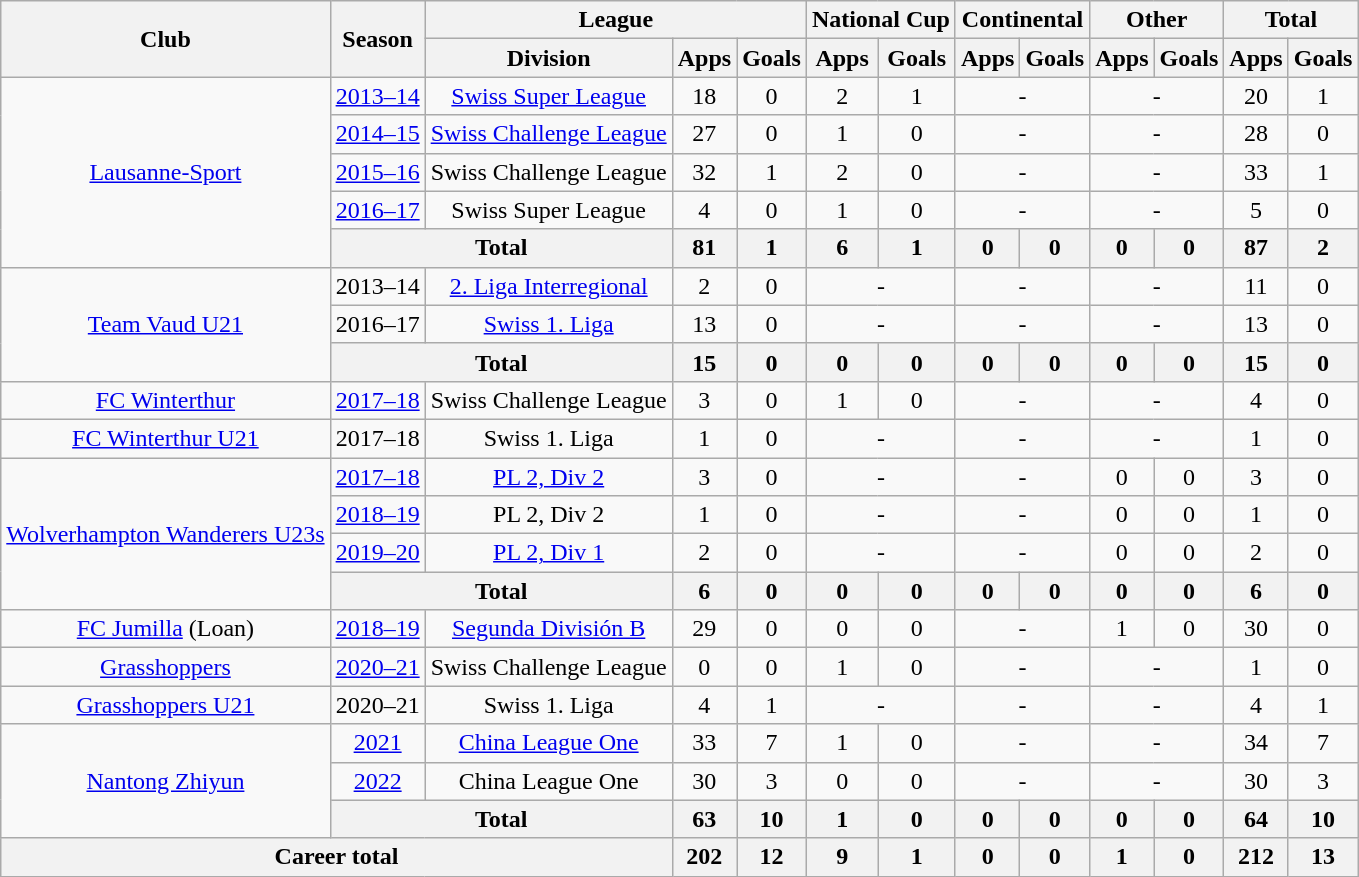<table class="wikitable" style="text-align: center">
<tr>
<th rowspan="2">Club</th>
<th rowspan="2">Season</th>
<th colspan="3">League</th>
<th colspan="2">National Cup</th>
<th colspan="2">Continental</th>
<th colspan="2">Other</th>
<th colspan="2">Total</th>
</tr>
<tr>
<th>Division</th>
<th>Apps</th>
<th>Goals</th>
<th>Apps</th>
<th>Goals</th>
<th>Apps</th>
<th>Goals</th>
<th>Apps</th>
<th>Goals</th>
<th>Apps</th>
<th>Goals</th>
</tr>
<tr>
<td rowspan=5><a href='#'>Lausanne-Sport</a></td>
<td><a href='#'>2013–14</a></td>
<td><a href='#'>Swiss Super League</a></td>
<td>18</td>
<td>0</td>
<td>2</td>
<td>1</td>
<td colspan="2">-</td>
<td colspan="2">-</td>
<td>20</td>
<td>1</td>
</tr>
<tr>
<td><a href='#'>2014–15</a></td>
<td><a href='#'>Swiss Challenge League</a></td>
<td>27</td>
<td>0</td>
<td>1</td>
<td>0</td>
<td colspan="2">-</td>
<td colspan="2">-</td>
<td>28</td>
<td>0</td>
</tr>
<tr>
<td><a href='#'>2015–16</a></td>
<td>Swiss Challenge League</td>
<td>32</td>
<td>1</td>
<td>2</td>
<td>0</td>
<td colspan="2">-</td>
<td colspan="2">-</td>
<td>33</td>
<td>1</td>
</tr>
<tr>
<td><a href='#'>2016–17</a></td>
<td>Swiss Super League</td>
<td>4</td>
<td>0</td>
<td>1</td>
<td>0</td>
<td colspan="2">-</td>
<td colspan="2">-</td>
<td>5</td>
<td>0</td>
</tr>
<tr>
<th colspan=2>Total</th>
<th>81</th>
<th>1</th>
<th>6</th>
<th>1</th>
<th>0</th>
<th>0</th>
<th>0</th>
<th>0</th>
<th>87</th>
<th>2</th>
</tr>
<tr>
<td rowspan=3><a href='#'>Team Vaud U21</a></td>
<td>2013–14</td>
<td><a href='#'>2. Liga Interregional</a></td>
<td>2</td>
<td>0</td>
<td colspan="2">-</td>
<td colspan="2">-</td>
<td colspan="2">-</td>
<td>11</td>
<td>0</td>
</tr>
<tr>
<td>2016–17</td>
<td><a href='#'>Swiss 1. Liga</a></td>
<td>13</td>
<td>0</td>
<td colspan="2">-</td>
<td colspan="2">-</td>
<td colspan="2">-</td>
<td>13</td>
<td>0</td>
</tr>
<tr>
<th colspan=2>Total</th>
<th>15</th>
<th>0</th>
<th>0</th>
<th>0</th>
<th>0</th>
<th>0</th>
<th>0</th>
<th>0</th>
<th>15</th>
<th>0</th>
</tr>
<tr>
<td><a href='#'>FC Winterthur</a></td>
<td><a href='#'>2017–18</a></td>
<td>Swiss Challenge League</td>
<td>3</td>
<td>0</td>
<td>1</td>
<td>0</td>
<td colspan="2">-</td>
<td colspan="2">-</td>
<td>4</td>
<td>0</td>
</tr>
<tr>
<td><a href='#'>FC Winterthur U21</a></td>
<td>2017–18</td>
<td>Swiss 1. Liga</td>
<td>1</td>
<td>0</td>
<td colspan="2">-</td>
<td colspan="2">-</td>
<td colspan="2">-</td>
<td>1</td>
<td>0</td>
</tr>
<tr>
<td rowspan=4><a href='#'>Wolverhampton Wanderers U23s</a></td>
<td><a href='#'>2017–18</a></td>
<td><a href='#'>PL 2, Div 2</a></td>
<td>3</td>
<td>0</td>
<td colspan="2">-</td>
<td colspan="2">-</td>
<td>0</td>
<td>0</td>
<td>3</td>
<td>0</td>
</tr>
<tr>
<td><a href='#'>2018–19</a></td>
<td>PL 2, Div 2</td>
<td>1</td>
<td>0</td>
<td colspan="2">-</td>
<td colspan="2">-</td>
<td>0</td>
<td>0</td>
<td>1</td>
<td>0</td>
</tr>
<tr>
<td><a href='#'>2019–20</a></td>
<td><a href='#'>PL 2, Div 1</a></td>
<td>2</td>
<td>0</td>
<td colspan="2">-</td>
<td colspan="2">-</td>
<td>0</td>
<td>0</td>
<td>2</td>
<td>0</td>
</tr>
<tr>
<th colspan=2>Total</th>
<th>6</th>
<th>0</th>
<th>0</th>
<th>0</th>
<th>0</th>
<th>0</th>
<th>0</th>
<th>0</th>
<th>6</th>
<th>0</th>
</tr>
<tr>
<td><a href='#'>FC Jumilla</a> (Loan)</td>
<td><a href='#'>2018–19</a></td>
<td><a href='#'>Segunda División B</a></td>
<td>29</td>
<td>0</td>
<td>0</td>
<td>0</td>
<td colspan="2">-</td>
<td>1</td>
<td>0</td>
<td>30</td>
<td>0</td>
</tr>
<tr>
<td><a href='#'>Grasshoppers</a></td>
<td><a href='#'>2020–21</a></td>
<td>Swiss Challenge League</td>
<td>0</td>
<td>0</td>
<td>1</td>
<td>0</td>
<td colspan="2">-</td>
<td colspan="2">-</td>
<td>1</td>
<td>0</td>
</tr>
<tr>
<td><a href='#'>Grasshoppers U21</a></td>
<td>2020–21</td>
<td>Swiss 1. Liga</td>
<td>4</td>
<td>1</td>
<td colspan="2">-</td>
<td colspan="2">-</td>
<td colspan="2">-</td>
<td>4</td>
<td>1</td>
</tr>
<tr>
<td rowspan=3><a href='#'>Nantong Zhiyun</a></td>
<td><a href='#'>2021</a></td>
<td><a href='#'>China League One</a></td>
<td>33</td>
<td>7</td>
<td>1</td>
<td>0</td>
<td colspan="2">-</td>
<td colspan="2">-</td>
<td>34</td>
<td>7</td>
</tr>
<tr>
<td><a href='#'>2022</a></td>
<td>China League One</td>
<td>30</td>
<td>3</td>
<td>0</td>
<td>0</td>
<td colspan="2">-</td>
<td colspan="2">-</td>
<td>30</td>
<td>3</td>
</tr>
<tr>
<th colspan=2>Total</th>
<th>63</th>
<th>10</th>
<th>1</th>
<th>0</th>
<th>0</th>
<th>0</th>
<th>0</th>
<th>0</th>
<th>64</th>
<th>10</th>
</tr>
<tr>
<th colspan=3>Career total</th>
<th>202</th>
<th>12</th>
<th>9</th>
<th>1</th>
<th>0</th>
<th>0</th>
<th>1</th>
<th>0</th>
<th>212</th>
<th>13</th>
</tr>
</table>
